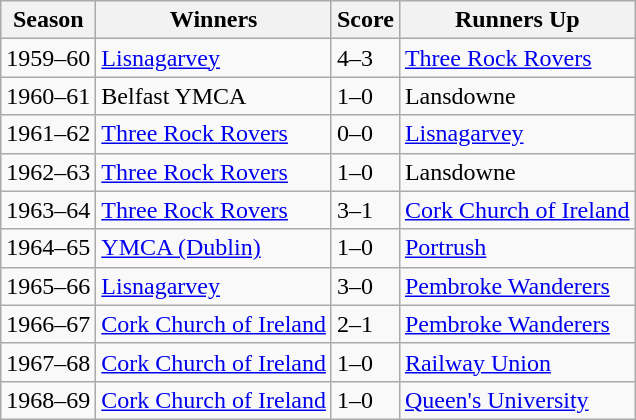<table class="wikitable collapsible">
<tr>
<th>Season</th>
<th>Winners</th>
<th>Score</th>
<th>Runners Up</th>
</tr>
<tr>
<td>1959–60</td>
<td><a href='#'>Lisnagarvey</a></td>
<td>4–3</td>
<td><a href='#'>Three Rock Rovers</a></td>
</tr>
<tr>
<td>1960–61</td>
<td>Belfast YMCA</td>
<td>1–0</td>
<td>Lansdowne</td>
</tr>
<tr>
<td>1961–62</td>
<td><a href='#'>Three Rock Rovers</a></td>
<td>0–0 </td>
<td><a href='#'>Lisnagarvey</a></td>
</tr>
<tr>
<td>1962–63</td>
<td><a href='#'>Three Rock Rovers</a></td>
<td>1–0</td>
<td>Lansdowne</td>
</tr>
<tr>
<td>1963–64</td>
<td><a href='#'>Three Rock Rovers</a></td>
<td>3–1</td>
<td><a href='#'>Cork Church of Ireland</a></td>
</tr>
<tr>
<td>1964–65</td>
<td><a href='#'>YMCA (Dublin)</a></td>
<td>1–0 </td>
<td><a href='#'>Portrush</a></td>
</tr>
<tr>
<td>1965–66</td>
<td><a href='#'>Lisnagarvey</a></td>
<td>3–0</td>
<td><a href='#'>Pembroke Wanderers</a></td>
</tr>
<tr>
<td>1966–67</td>
<td><a href='#'>Cork Church of Ireland</a></td>
<td>2–1</td>
<td><a href='#'>Pembroke Wanderers</a></td>
</tr>
<tr>
<td>1967–68</td>
<td><a href='#'>Cork Church of Ireland</a></td>
<td>1–0</td>
<td><a href='#'>Railway Union</a></td>
</tr>
<tr>
<td>1968–69</td>
<td><a href='#'>Cork Church of Ireland</a></td>
<td>1–0</td>
<td><a href='#'>Queen's University</a></td>
</tr>
</table>
